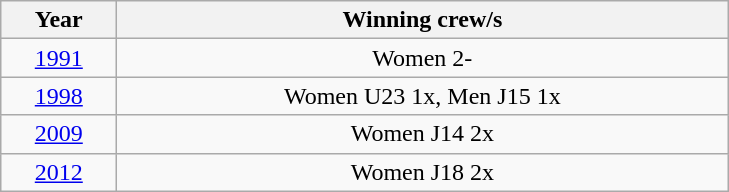<table class="wikitable" style="text-align:center">
<tr>
<th width=70>Year</th>
<th width=400>Winning crew/s</th>
</tr>
<tr>
<td><a href='#'>1991</a></td>
<td>Women 2- </td>
</tr>
<tr>
<td><a href='#'>1998</a></td>
<td>Women U23 1x, Men J15 1x</td>
</tr>
<tr>
<td><a href='#'>2009</a></td>
<td>Women J14 2x</td>
</tr>
<tr>
<td><a href='#'>2012</a></td>
<td>Women J18 2x</td>
</tr>
</table>
